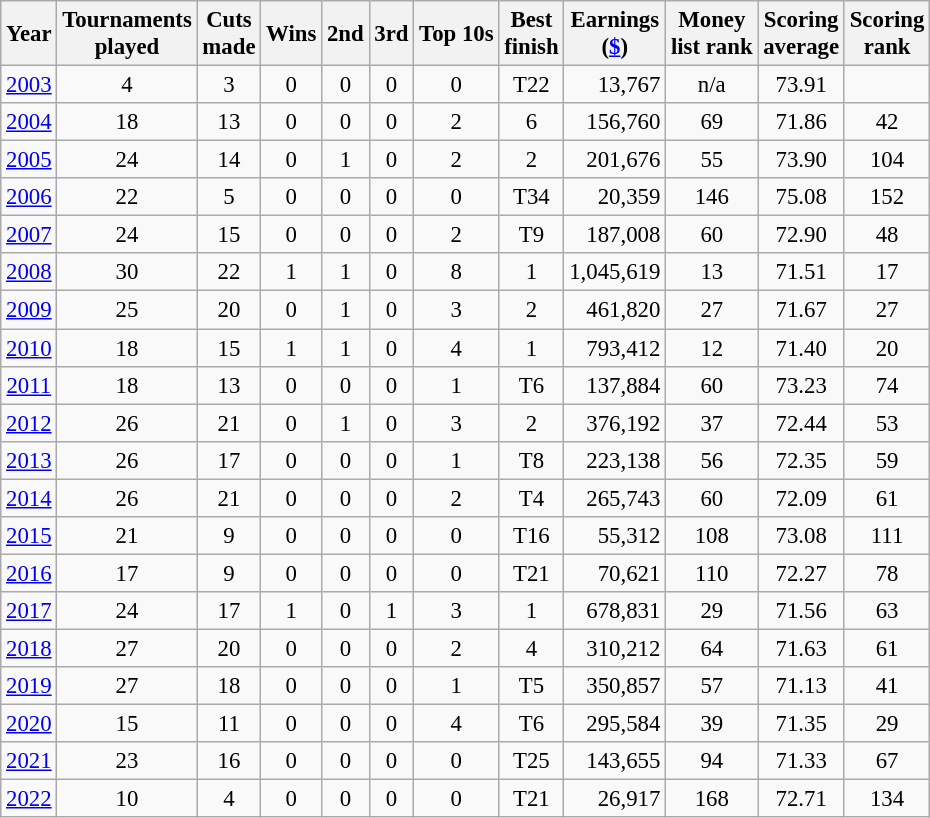<table class="wikitable" style="text-align:center; font-size: 95%;">
<tr>
<th>Year</th>
<th>Tournaments <br>played</th>
<th>Cuts <br>made</th>
<th>Wins</th>
<th>2nd</th>
<th>3rd</th>
<th>Top 10s</th>
<th>Best <br>finish</th>
<th>Earnings<br>(<a href='#'>$</a>)</th>
<th>Money <br>list rank</th>
<th>Scoring <br>average</th>
<th>Scoring<br>rank</th>
</tr>
<tr>
<td><a href='#'>2003</a></td>
<td>4</td>
<td>3</td>
<td>0</td>
<td>0</td>
<td>0</td>
<td>0</td>
<td>T22</td>
<td align="right">13,767</td>
<td>n/a</td>
<td>73.91</td>
<td></td>
</tr>
<tr>
<td><a href='#'>2004</a></td>
<td>18</td>
<td>13</td>
<td>0</td>
<td>0</td>
<td>0</td>
<td>2</td>
<td>6</td>
<td align="right">156,760</td>
<td>69</td>
<td>71.86</td>
<td>42</td>
</tr>
<tr>
<td><a href='#'>2005</a></td>
<td>24</td>
<td>14</td>
<td>0</td>
<td>1</td>
<td>0</td>
<td>2</td>
<td>2</td>
<td align="right">201,676</td>
<td>55</td>
<td>73.90</td>
<td>104</td>
</tr>
<tr>
<td><a href='#'>2006</a></td>
<td>22</td>
<td>5</td>
<td>0</td>
<td>0</td>
<td>0</td>
<td>0</td>
<td>T34</td>
<td align="right">20,359</td>
<td>146</td>
<td>75.08</td>
<td>152</td>
</tr>
<tr>
<td><a href='#'>2007</a></td>
<td>24</td>
<td>15</td>
<td>0</td>
<td>0</td>
<td>0</td>
<td>2</td>
<td>T9</td>
<td align="right">187,008</td>
<td>60</td>
<td>72.90</td>
<td>48</td>
</tr>
<tr>
<td><a href='#'>2008</a></td>
<td>30</td>
<td>22</td>
<td>1</td>
<td>1</td>
<td>0</td>
<td>8</td>
<td>1</td>
<td align="right">1,045,619</td>
<td>13</td>
<td>71.51</td>
<td>17</td>
</tr>
<tr>
<td><a href='#'>2009</a></td>
<td>25</td>
<td>20</td>
<td>0</td>
<td>1</td>
<td>0</td>
<td>3</td>
<td>2</td>
<td align="right">461,820</td>
<td>27</td>
<td>71.67</td>
<td align=center>27</td>
</tr>
<tr>
<td><a href='#'>2010</a></td>
<td>18</td>
<td>15</td>
<td>1</td>
<td>1</td>
<td>0</td>
<td>4</td>
<td>1</td>
<td align="right">793,412</td>
<td>12</td>
<td>71.40</td>
<td>20</td>
</tr>
<tr>
<td><a href='#'>2011</a></td>
<td>18</td>
<td>13</td>
<td>0</td>
<td>0</td>
<td>0</td>
<td>1</td>
<td>T6</td>
<td align="right">137,884</td>
<td>60</td>
<td>73.23</td>
<td>74</td>
</tr>
<tr>
<td><a href='#'>2012</a></td>
<td>26</td>
<td>21</td>
<td>0</td>
<td>1</td>
<td>0</td>
<td>3</td>
<td>2</td>
<td align="right">376,192</td>
<td>37</td>
<td>72.44</td>
<td>53</td>
</tr>
<tr>
<td><a href='#'>2013</a></td>
<td>26</td>
<td>17</td>
<td>0</td>
<td>0</td>
<td>0</td>
<td>1</td>
<td>T8</td>
<td align="right">223,138</td>
<td>56</td>
<td>72.35</td>
<td>59</td>
</tr>
<tr>
<td><a href='#'>2014</a></td>
<td>26</td>
<td>21</td>
<td>0</td>
<td>0</td>
<td>0</td>
<td>2</td>
<td>T4</td>
<td align="right">265,743</td>
<td>60</td>
<td>72.09</td>
<td>61</td>
</tr>
<tr>
<td><a href='#'>2015</a></td>
<td>21</td>
<td>9</td>
<td>0</td>
<td>0</td>
<td>0</td>
<td>0</td>
<td>T16</td>
<td align="right">55,312</td>
<td>108</td>
<td>73.08</td>
<td>111</td>
</tr>
<tr>
<td><a href='#'>2016</a></td>
<td>17</td>
<td>9</td>
<td>0</td>
<td>0</td>
<td>0</td>
<td>0</td>
<td>T21</td>
<td align=right>70,621</td>
<td>110</td>
<td>72.27</td>
<td>78</td>
</tr>
<tr>
<td><a href='#'>2017</a></td>
<td>24</td>
<td>17</td>
<td>1</td>
<td>0</td>
<td>1</td>
<td>3</td>
<td>1</td>
<td align=right>678,831</td>
<td>29</td>
<td>71.56</td>
<td>63</td>
</tr>
<tr>
<td><a href='#'>2018</a></td>
<td>27</td>
<td>20</td>
<td>0</td>
<td>0</td>
<td>0</td>
<td>2</td>
<td>4</td>
<td align=right>310,212</td>
<td>64</td>
<td>71.63</td>
<td>61</td>
</tr>
<tr>
<td><a href='#'>2019</a></td>
<td>27</td>
<td>18</td>
<td>0</td>
<td>0</td>
<td>0</td>
<td>1</td>
<td>T5</td>
<td align=right>350,857</td>
<td>57</td>
<td>71.13</td>
<td>41</td>
</tr>
<tr>
<td><a href='#'>2020</a></td>
<td>15</td>
<td>11</td>
<td>0</td>
<td>0</td>
<td>0</td>
<td>4</td>
<td>T6</td>
<td align=right>295,584</td>
<td>39</td>
<td>71.35</td>
<td>29</td>
</tr>
<tr>
<td><a href='#'>2021</a></td>
<td>23</td>
<td>16</td>
<td>0</td>
<td>0</td>
<td>0</td>
<td>0</td>
<td>T25</td>
<td align=right>143,655</td>
<td>94</td>
<td>71.33</td>
<td>67</td>
</tr>
<tr>
<td><a href='#'>2022</a></td>
<td>10</td>
<td>4</td>
<td>0</td>
<td>0</td>
<td>0</td>
<td>0</td>
<td>T21</td>
<td align=right>26,917</td>
<td>168</td>
<td>72.71</td>
<td>134</td>
</tr>
</table>
